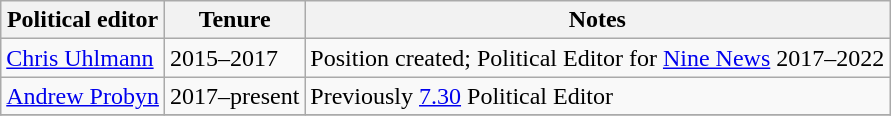<table class="wikitable">
<tr>
<th>Political editor</th>
<th>Tenure</th>
<th>Notes</th>
</tr>
<tr>
<td><a href='#'>Chris Uhlmann</a></td>
<td>2015–2017</td>
<td>Position created; Political Editor for <a href='#'>Nine News</a> 2017–2022 </td>
</tr>
<tr>
<td><a href='#'>Andrew Probyn</a></td>
<td>2017–present</td>
<td>Previously <a href='#'>7.30</a> Political Editor </td>
</tr>
<tr>
</tr>
</table>
